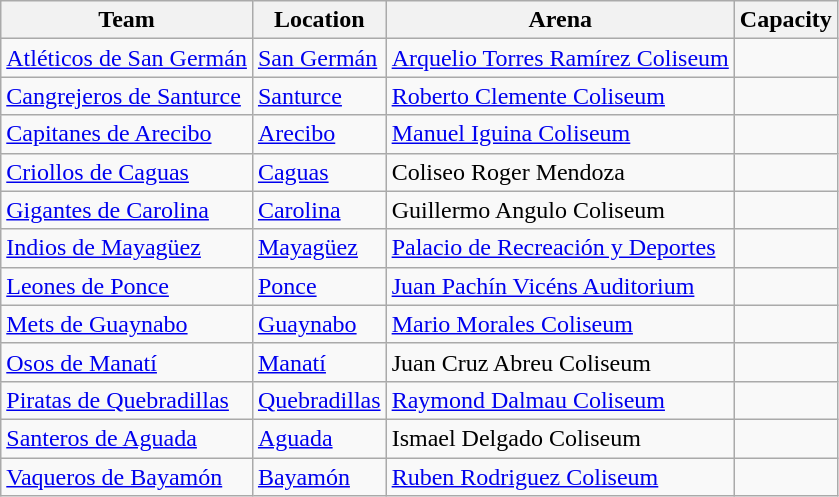<table class="wikitable sortable">
<tr>
<th>Team</th>
<th>Location</th>
<th>Arena</th>
<th>Capacity</th>
</tr>
<tr>
<td><a href='#'>Atléticos de San Germán</a></td>
<td><a href='#'>San Germán</a></td>
<td><a href='#'>Arquelio Torres Ramírez Coliseum</a></td>
<td></td>
</tr>
<tr>
<td><a href='#'>Cangrejeros de Santurce</a></td>
<td><a href='#'>Santurce</a></td>
<td><a href='#'>Roberto Clemente Coliseum</a></td>
<td></td>
</tr>
<tr>
<td><a href='#'>Capitanes de Arecibo</a></td>
<td><a href='#'>Arecibo</a></td>
<td><a href='#'>Manuel Iguina Coliseum</a></td>
<td></td>
</tr>
<tr>
<td><a href='#'>Criollos de Caguas</a></td>
<td><a href='#'>Caguas</a></td>
<td>Coliseo Roger Mendoza</td>
<td></td>
</tr>
<tr>
<td><a href='#'>Gigantes de Carolina</a></td>
<td><a href='#'>Carolina</a></td>
<td>Guillermo Angulo Coliseum</td>
<td></td>
</tr>
<tr>
<td><a href='#'>Indios de Mayagüez</a></td>
<td><a href='#'>Mayagüez</a></td>
<td><a href='#'>Palacio de Recreación y Deportes</a></td>
<td></td>
</tr>
<tr>
<td><a href='#'>Leones de Ponce</a></td>
<td><a href='#'>Ponce</a></td>
<td><a href='#'>Juan Pachín Vicéns Auditorium</a></td>
<td></td>
</tr>
<tr>
<td><a href='#'>Mets de Guaynabo</a></td>
<td><a href='#'>Guaynabo</a></td>
<td><a href='#'>Mario Morales Coliseum</a></td>
<td></td>
</tr>
<tr>
<td><a href='#'>Osos de Manatí</a></td>
<td><a href='#'>Manatí</a></td>
<td>Juan Cruz Abreu Coliseum</td>
<td></td>
</tr>
<tr>
<td><a href='#'>Piratas de Quebradillas</a></td>
<td><a href='#'>Quebradillas</a></td>
<td><a href='#'>Raymond Dalmau Coliseum</a></td>
<td></td>
</tr>
<tr>
<td><a href='#'>Santeros de Aguada</a></td>
<td><a href='#'>Aguada</a></td>
<td>Ismael Delgado Coliseum</td>
<td></td>
</tr>
<tr>
<td><a href='#'>Vaqueros de Bayamón</a></td>
<td><a href='#'>Bayamón</a></td>
<td><a href='#'>Ruben Rodriguez Coliseum</a></td>
<td></td>
</tr>
</table>
